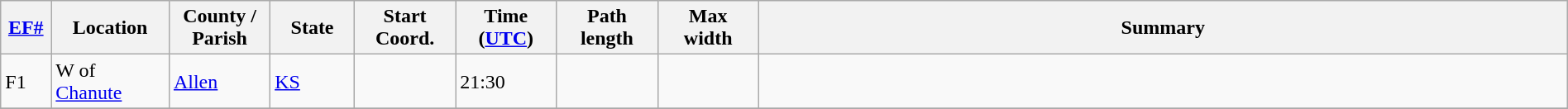<table class="wikitable sortable" style="width:100%;">
<tr>
<th scope="col"  style="width:3%; text-align:center;"><a href='#'>EF#</a></th>
<th scope="col"  style="width:7%; text-align:center;" class="unsortable">Location</th>
<th scope="col"  style="width:6%; text-align:center;" class="unsortable">County / Parish</th>
<th scope="col"  style="width:5%; text-align:center;">State</th>
<th scope="col"  style="width:6%; text-align:center;">Start Coord.</th>
<th scope="col"  style="width:6%; text-align:center;">Time (<a href='#'>UTC</a>)</th>
<th scope="col"  style="width:6%; text-align:center;">Path length</th>
<th scope="col"  style="width:6%; text-align:center;">Max width</th>
<th scope="col" class="unsortable" style="width:48%; text-align:center;">Summary</th>
</tr>
<tr>
<td bgcolor=>F1</td>
<td>W of <a href='#'>Chanute</a></td>
<td><a href='#'>Allen</a></td>
<td><a href='#'>KS</a></td>
<td></td>
<td>21:30</td>
<td></td>
<td></td>
<td></td>
</tr>
<tr>
</tr>
</table>
